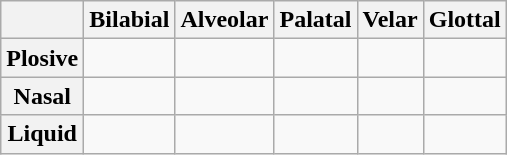<table class="wikitable">
<tr>
<th></th>
<th>Bilabial</th>
<th>Alveolar</th>
<th>Palatal</th>
<th>Velar</th>
<th>Glottal</th>
</tr>
<tr>
<th>Plosive</th>
<td></td>
<td></td>
<td></td>
<td></td>
<td></td>
</tr>
<tr>
<th>Nasal</th>
<td></td>
<td></td>
<td></td>
<td></td>
<td></td>
</tr>
<tr>
<th>Liquid</th>
<td></td>
<td></td>
<td></td>
<td></td>
<td></td>
</tr>
</table>
